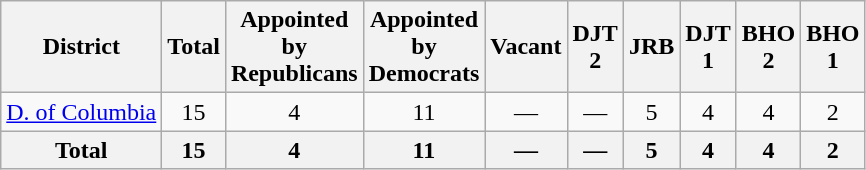<table class="wikitable" style="text-align:center;">
<tr>
<th>District</th>
<th>Total</th>
<th>Appointed<br>by<br>Republicans</th>
<th>Appointed<br>by<br>Democrats</th>
<th>Vacant</th>
<th>DJT<br>2</th>
<th>JRB</th>
<th>DJT<br>1</th>
<th>BHO<br>2</th>
<th>BHO<br>1</th>
</tr>
<tr>
<td style="text-align:left;"><a href='#'>D. of Columbia</a></td>
<td>15</td>
<td>4</td>
<td>11</td>
<td>—</td>
<td>—</td>
<td>5</td>
<td>4</td>
<td>4</td>
<td>2</td>
</tr>
<tr>
<th>Total</th>
<th>15</th>
<th>4</th>
<th>11</th>
<th>—</th>
<th>—</th>
<th>5</th>
<th>4</th>
<th>4</th>
<th>2</th>
</tr>
</table>
